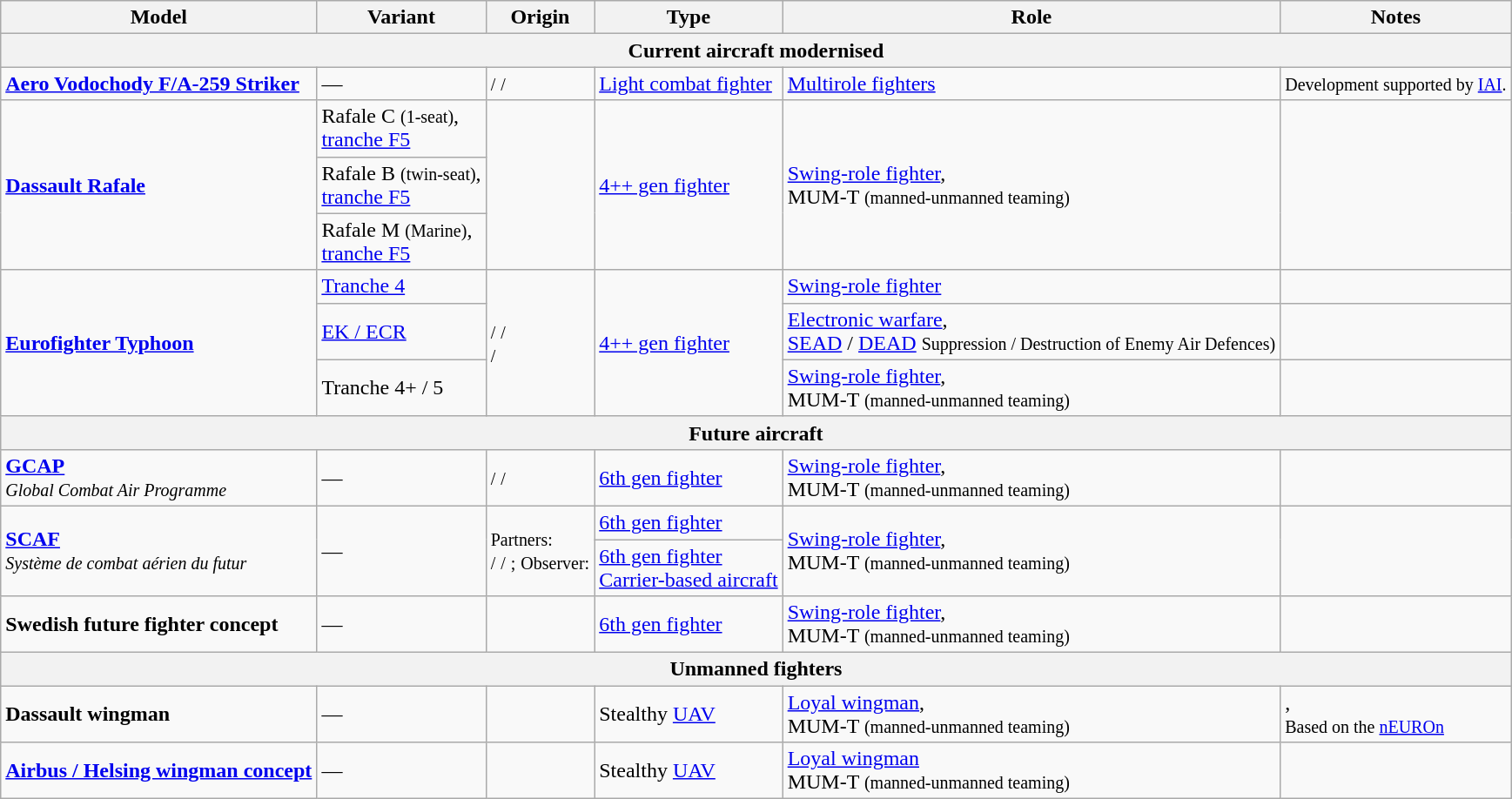<table class="wikitable sortable">
<tr>
<th scope=col>Model</th>
<th scope=col>Variant</th>
<th scope=col>Origin</th>
<th scope=col>Type</th>
<th scope=col>Role</th>
<th scope=col>Notes</th>
</tr>
<tr>
<th colspan="6">Current aircraft modernised</th>
</tr>
<tr>
<td><strong><a href='#'>Aero Vodochody F/A-259 Striker</a></strong></td>
<td>—</td>
<td><small> /</small> <small> /</small><br><small></small></td>
<td><a href='#'>Light combat fighter</a></td>
<td><a href='#'>Multirole fighters</a></td>
<td><small>Development supported by <a href='#'>IAI</a>.</small></td>
</tr>
<tr>
<td rowspan="3"><strong><a href='#'>Dassault Rafale</a></strong></td>
<td>Rafale C <small>(1-seat)</small>,<br><a href='#'>tranche F5</a></td>
<td rowspan="3"><small></small></td>
<td rowspan="3"><a href='#'>4++ gen fighter</a></td>
<td rowspan="3"><a href='#'>Swing-role fighter</a>,<br>MUM-T <small>(manned-unmanned teaming)</small></td>
<td rowspan="3"><small></small></td>
</tr>
<tr>
<td>Rafale B <small>(twin-seat)</small>,<br><a href='#'>tranche F5</a></td>
</tr>
<tr>
<td>Rafale M <small>(Marine)</small>,<br><a href='#'>tranche F5</a></td>
</tr>
<tr>
<td rowspan="3"><strong><a href='#'>Eurofighter Typhoon</a></strong></td>
<td><a href='#'>Tranche 4</a></td>
<td rowspan="3"><small> /</small> <small> /</small><br><small> /</small> <small></small></td>
<td rowspan="3"><a href='#'>4++ gen fighter</a></td>
<td><a href='#'>Swing-role fighter</a></td>
<td><small></small></td>
</tr>
<tr>
<td><a href='#'>EK / ECR</a></td>
<td><a href='#'>Electronic warfare</a>,<br><a href='#'>SEAD</a> / <a href='#'>DEAD</a>
<small>Suppression / Destruction of Enemy Air Defences)</small></td>
<td></td>
</tr>
<tr>
<td>Tranche 4+ / 5</td>
<td><a href='#'>Swing-role fighter</a>,<br>MUM-T <small>(manned-unmanned teaming)</small></td>
<td></td>
</tr>
<tr>
<th colspan="6">Future aircraft</th>
</tr>
<tr>
<td><strong><a href='#'>GCAP</a></strong><br><em><small>Global Combat Air Programme</small></em></td>
<td>—</td>
<td><small> /</small> <small> /</small> <small></small></td>
<td><a href='#'>6th gen fighter</a></td>
<td><a href='#'>Swing-role fighter</a>,<br>MUM-T <small>(manned-unmanned teaming)</small></td>
<td><small></small></td>
</tr>
<tr>
<td rowspan="2"><strong><a href='#'>SCAF</a></strong><br><em><small>Système de combat aérien du futur</small></em></td>
<td rowspan="2">—</td>
<td rowspan="2"><small>Partners:</small><br><small> /</small> <small> /</small> <small>;</small>
<small>Observer:</small>
<small></small></td>
<td><a href='#'>6th gen fighter</a></td>
<td rowspan="2"><a href='#'>Swing-role fighter</a>,<br>MUM-T <small>(manned-unmanned teaming)</small></td>
<td rowspan="2"><small></small></td>
</tr>
<tr>
<td><a href='#'>6th gen fighter</a><br><a href='#'>Carrier-based aircraft</a></td>
</tr>
<tr>
<td><strong>Swedish future fighter concept</strong></td>
<td>—</td>
<td><small></small></td>
<td><a href='#'>6th gen fighter</a></td>
<td><a href='#'>Swing-role fighter</a>,<br>MUM-T <small>(manned-unmanned teaming)</small></td>
<td></td>
</tr>
<tr>
<th colspan="6">Unmanned fighters</th>
</tr>
<tr>
<td><strong>Dassault wingman</strong></td>
<td>—</td>
<td><small></small></td>
<td>Stealthy <a href='#'>UAV</a></td>
<td><a href='#'>Loyal wingman</a>,<br>MUM-T <small>(manned-unmanned teaming)</small></td>
<td><small></small>,<br><small>Based on the <a href='#'>nEUROn</a></small></td>
</tr>
<tr>
<td><a href='#'><strong>Airbus / Helsing wingman concept</strong></a></td>
<td>—</td>
<td><small></small></td>
<td>Stealthy <a href='#'>UAV</a></td>
<td><a href='#'>Loyal wingman</a><br>MUM-T <small>(manned-unmanned teaming)</small></td>
<td></td>
</tr>
</table>
